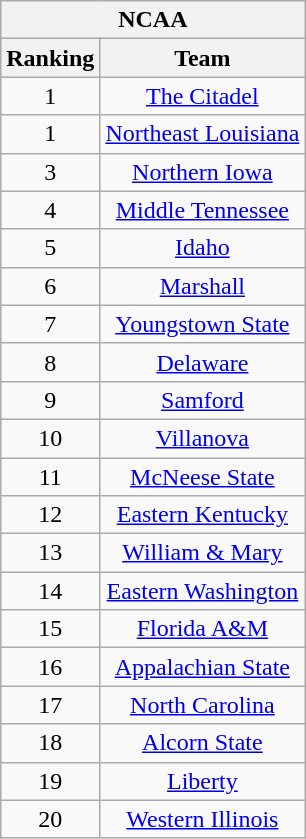<table class="wikitable" style="text-align:center;">
<tr>
<th colspan=3><strong>NCAA</strong> </th>
</tr>
<tr>
<th>Ranking</th>
<th>Team</th>
</tr>
<tr>
<td>1</td>
<td><a href='#'>The Citadel</a></td>
</tr>
<tr>
<td>1</td>
<td><a href='#'>Northeast Louisiana</a></td>
</tr>
<tr>
<td>3</td>
<td><a href='#'>Northern Iowa</a></td>
</tr>
<tr>
<td>4</td>
<td><a href='#'>Middle Tennessee</a></td>
</tr>
<tr>
<td>5</td>
<td><a href='#'>Idaho</a></td>
</tr>
<tr>
<td>6</td>
<td><a href='#'>Marshall</a></td>
</tr>
<tr>
<td>7</td>
<td><a href='#'>Youngstown State</a></td>
</tr>
<tr>
<td>8</td>
<td><a href='#'>Delaware</a></td>
</tr>
<tr>
<td>9</td>
<td><a href='#'>Samford</a></td>
</tr>
<tr>
<td>10</td>
<td><a href='#'>Villanova</a></td>
</tr>
<tr>
<td>11</td>
<td><a href='#'>McNeese State</a></td>
</tr>
<tr>
<td>12</td>
<td><a href='#'>Eastern Kentucky</a></td>
</tr>
<tr>
<td>13</td>
<td><a href='#'>William & Mary</a></td>
</tr>
<tr>
<td>14</td>
<td><a href='#'>Eastern Washington</a></td>
</tr>
<tr>
<td>15</td>
<td><a href='#'>Florida A&M</a></td>
</tr>
<tr>
<td>16</td>
<td><a href='#'>Appalachian State</a></td>
</tr>
<tr>
<td>17</td>
<td><a href='#'>North Carolina</a></td>
</tr>
<tr>
<td>18</td>
<td><a href='#'>Alcorn State</a></td>
</tr>
<tr>
<td>19</td>
<td><a href='#'>Liberty</a></td>
</tr>
<tr>
<td>20</td>
<td><a href='#'>Western Illinois</a></td>
</tr>
</table>
